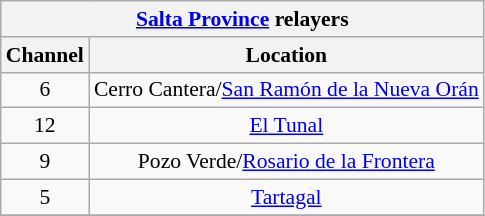<table class="wikitable" style="font-size:90%; text-align: center;">
<tr>
<th colspan="2" align=center><a href='#'>Salta Province</a> relayers</th>
</tr>
<tr>
<th>Channel</th>
<th>Location</th>
</tr>
<tr>
<td>6</td>
<td>Cerro Cantera/<a href='#'>San Ramón de la Nueva Orán</a></td>
</tr>
<tr>
<td>12</td>
<td><a href='#'>El Tunal</a></td>
</tr>
<tr>
<td>9</td>
<td>Pozo Verde/<a href='#'>Rosario de la Frontera</a></td>
</tr>
<tr>
<td>5</td>
<td><a href='#'>Tartagal</a></td>
</tr>
<tr>
</tr>
</table>
